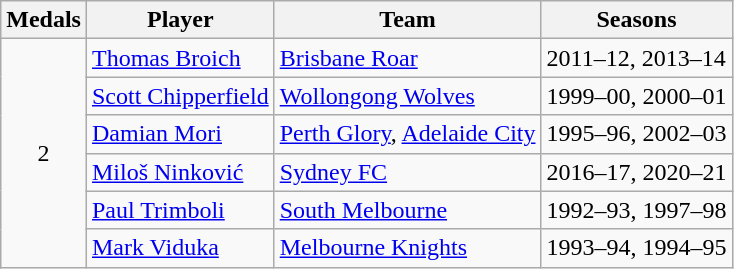<table class="wikitable">
<tr>
<th>Medals</th>
<th>Player</th>
<th>Team</th>
<th>Seasons</th>
</tr>
<tr>
<td rowspan="6" style="text-align:center;">2</td>
<td> <a href='#'>Thomas Broich</a></td>
<td><a href='#'>Brisbane Roar</a></td>
<td>2011–12, 2013–14</td>
</tr>
<tr>
<td> <a href='#'>Scott Chipperfield</a></td>
<td><a href='#'>Wollongong Wolves</a></td>
<td>1999–00, 2000–01</td>
</tr>
<tr>
<td> <a href='#'>Damian Mori</a></td>
<td><a href='#'>Perth Glory</a>, <a href='#'>Adelaide City</a></td>
<td>1995–96, 2002–03</td>
</tr>
<tr>
<td> <a href='#'>Miloš Ninković</a></td>
<td><a href='#'>Sydney FC</a></td>
<td>2016–17, 2020–21</td>
</tr>
<tr>
<td> <a href='#'>Paul Trimboli</a></td>
<td><a href='#'>South Melbourne</a></td>
<td>1992–93, 1997–98</td>
</tr>
<tr>
<td> <a href='#'>Mark Viduka</a></td>
<td><a href='#'>Melbourne Knights</a></td>
<td>1993–94, 1994–95</td>
</tr>
</table>
